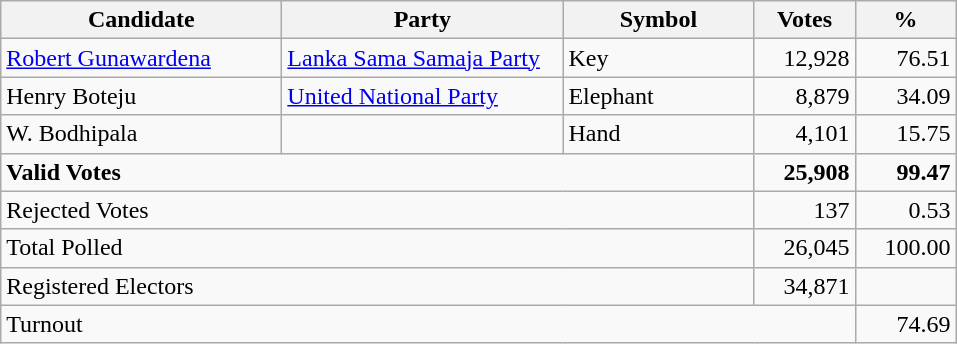<table class="wikitable" border="1" style="text-align:right;">
<tr>
<th align=left width="180">Candidate</th>
<th align=left width="180">Party</th>
<th align=left width="120">Symbol</th>
<th align=left width="60">Votes</th>
<th align=left width="60">%</th>
</tr>
<tr>
<td align=left><a href='#'>Robert Gunawardena</a></td>
<td align=left><a href='#'>Lanka Sama Samaja Party</a></td>
<td align=left>Key</td>
<td align=right>12,928</td>
<td align=right>76.51</td>
</tr>
<tr>
<td align=left>Henry Boteju</td>
<td align=left><a href='#'>United National Party</a></td>
<td align=left>Elephant</td>
<td align=right>8,879</td>
<td align=right>34.09</td>
</tr>
<tr>
<td align=left>W. Bodhipala</td>
<td></td>
<td align=left>Hand</td>
<td align=right>4,101</td>
<td align=right>15.75</td>
</tr>
<tr>
<td align=left colspan=3><strong>Valid Votes</strong></td>
<td align=right><strong>25,908</strong></td>
<td align=right><strong>99.47</strong></td>
</tr>
<tr>
<td align=left colspan=3>Rejected Votes</td>
<td align=right>137</td>
<td align=right>0.53</td>
</tr>
<tr>
<td align=left colspan=3>Total Polled</td>
<td align=right>26,045</td>
<td align=right>100.00</td>
</tr>
<tr>
<td align=left colspan=3>Registered Electors</td>
<td align=right>34,871</td>
<td></td>
</tr>
<tr>
<td align=left colspan=4>Turnout</td>
<td align=right>74.69</td>
</tr>
</table>
